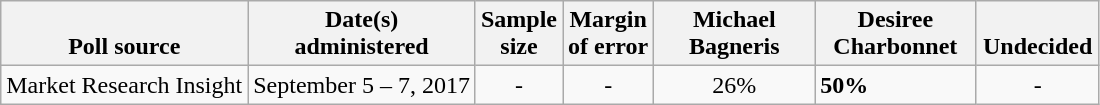<table class="wikitable">
<tr valign=bottom>
<th>Poll source</th>
<th>Date(s)<br>administered</th>
<th>Sample<br>size</th>
<th>Margin<br>of error</th>
<th style="width:100px;">Michael<br> Bagneris</th>
<th style="width:100px;">Desiree<br>Charbonnet</th>
<th style="width:75px;">Undecided</th>
</tr>
<tr>
<td>Market Research Insight</td>
<td align=center>September 5 – 7, 2017</td>
<td align=center>-</td>
<td align=center>-</td>
<td align=center>26%</td>
<td><strong>50%</strong></td>
<td align=center>-</td>
</tr>
</table>
